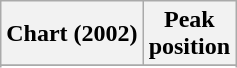<table class="wikitable sortable plainrowheaders" style="text-align:center">
<tr>
<th scope="col">Chart (2002)</th>
<th scope="col">Peak<br>position</th>
</tr>
<tr>
</tr>
<tr>
</tr>
<tr>
</tr>
<tr>
</tr>
<tr>
</tr>
<tr>
</tr>
<tr>
</tr>
</table>
